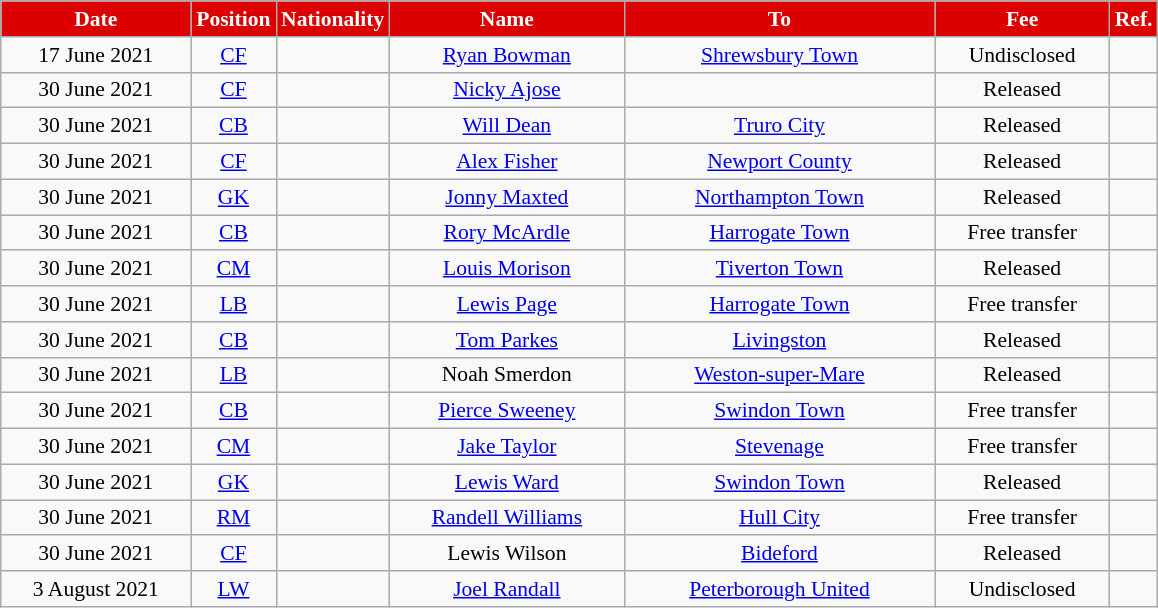<table class="wikitable"  style="text-align:center; font-size:90%; ">
<tr>
<th style="background:#DD0000;color:#fff; width:120px;">Date</th>
<th style="background:#DD0000;color:#fff; width:50px;">Position</th>
<th style="background:#DD0000;color:#fff; width:50px;">Nationality</th>
<th style="background:#DD0000;color:#fff; width:150px;">Name</th>
<th style="background:#DD0000;color:#fff; width:200px;">To</th>
<th style="background:#DD0000;color:#fff; width:110px;">Fee</th>
<th style="background:#DD0000;color:#fff; width:25px;">Ref.</th>
</tr>
<tr>
<td>17 June 2021</td>
<td><a href='#'>CF</a></td>
<td></td>
<td><a href='#'>Ryan Bowman</a></td>
<td> <a href='#'>Shrewsbury Town</a></td>
<td>Undisclosed</td>
<td></td>
</tr>
<tr>
<td>30 June 2021</td>
<td><a href='#'>CF</a></td>
<td></td>
<td><a href='#'>Nicky Ajose</a></td>
<td></td>
<td>Released</td>
<td></td>
</tr>
<tr>
<td>30 June 2021</td>
<td><a href='#'>CB</a></td>
<td></td>
<td><a href='#'>Will Dean</a></td>
<td> <a href='#'>Truro City</a></td>
<td>Released</td>
<td></td>
</tr>
<tr>
<td>30 June 2021</td>
<td><a href='#'>CF</a></td>
<td></td>
<td><a href='#'>Alex Fisher</a></td>
<td> <a href='#'>Newport County</a></td>
<td>Released</td>
<td></td>
</tr>
<tr>
<td>30 June 2021</td>
<td><a href='#'>GK</a></td>
<td></td>
<td><a href='#'>Jonny Maxted</a></td>
<td> <a href='#'>Northampton Town</a></td>
<td>Released</td>
<td></td>
</tr>
<tr>
<td>30 June 2021</td>
<td><a href='#'>CB</a></td>
<td></td>
<td><a href='#'>Rory McArdle</a></td>
<td> <a href='#'>Harrogate Town</a></td>
<td>Free transfer</td>
<td></td>
</tr>
<tr>
<td>30 June 2021</td>
<td><a href='#'>CM</a></td>
<td></td>
<td><a href='#'>Louis Morison</a></td>
<td> <a href='#'>Tiverton Town</a></td>
<td>Released</td>
<td></td>
</tr>
<tr>
<td>30 June 2021</td>
<td><a href='#'>LB</a></td>
<td></td>
<td><a href='#'>Lewis Page</a></td>
<td> <a href='#'>Harrogate Town</a></td>
<td>Free transfer</td>
<td></td>
</tr>
<tr>
<td>30 June 2021</td>
<td><a href='#'>CB</a></td>
<td></td>
<td><a href='#'>Tom Parkes</a></td>
<td> <a href='#'>Livingston</a></td>
<td>Released</td>
<td></td>
</tr>
<tr>
<td>30 June 2021</td>
<td><a href='#'>LB</a></td>
<td></td>
<td>Noah Smerdon</td>
<td> <a href='#'>Weston-super-Mare</a></td>
<td>Released</td>
<td></td>
</tr>
<tr>
<td>30 June 2021</td>
<td><a href='#'>CB</a></td>
<td></td>
<td><a href='#'>Pierce Sweeney</a></td>
<td> <a href='#'>Swindon Town</a></td>
<td>Free transfer</td>
<td></td>
</tr>
<tr>
<td>30 June 2021</td>
<td><a href='#'>CM</a></td>
<td></td>
<td><a href='#'>Jake Taylor</a></td>
<td> <a href='#'>Stevenage</a></td>
<td>Free transfer</td>
<td></td>
</tr>
<tr>
<td>30 June 2021</td>
<td><a href='#'>GK</a></td>
<td></td>
<td><a href='#'>Lewis Ward</a></td>
<td> <a href='#'>Swindon Town</a></td>
<td>Released</td>
<td></td>
</tr>
<tr>
<td>30 June 2021</td>
<td><a href='#'>RM</a></td>
<td></td>
<td><a href='#'>Randell Williams</a></td>
<td> <a href='#'>Hull City</a></td>
<td>Free transfer</td>
<td></td>
</tr>
<tr>
<td>30 June 2021</td>
<td><a href='#'>CF</a></td>
<td></td>
<td>Lewis Wilson</td>
<td> <a href='#'>Bideford</a></td>
<td>Released</td>
<td></td>
</tr>
<tr>
<td>3 August 2021</td>
<td><a href='#'>LW</a></td>
<td></td>
<td><a href='#'>Joel Randall</a></td>
<td> <a href='#'>Peterborough United</a></td>
<td>Undisclosed</td>
<td></td>
</tr>
</table>
